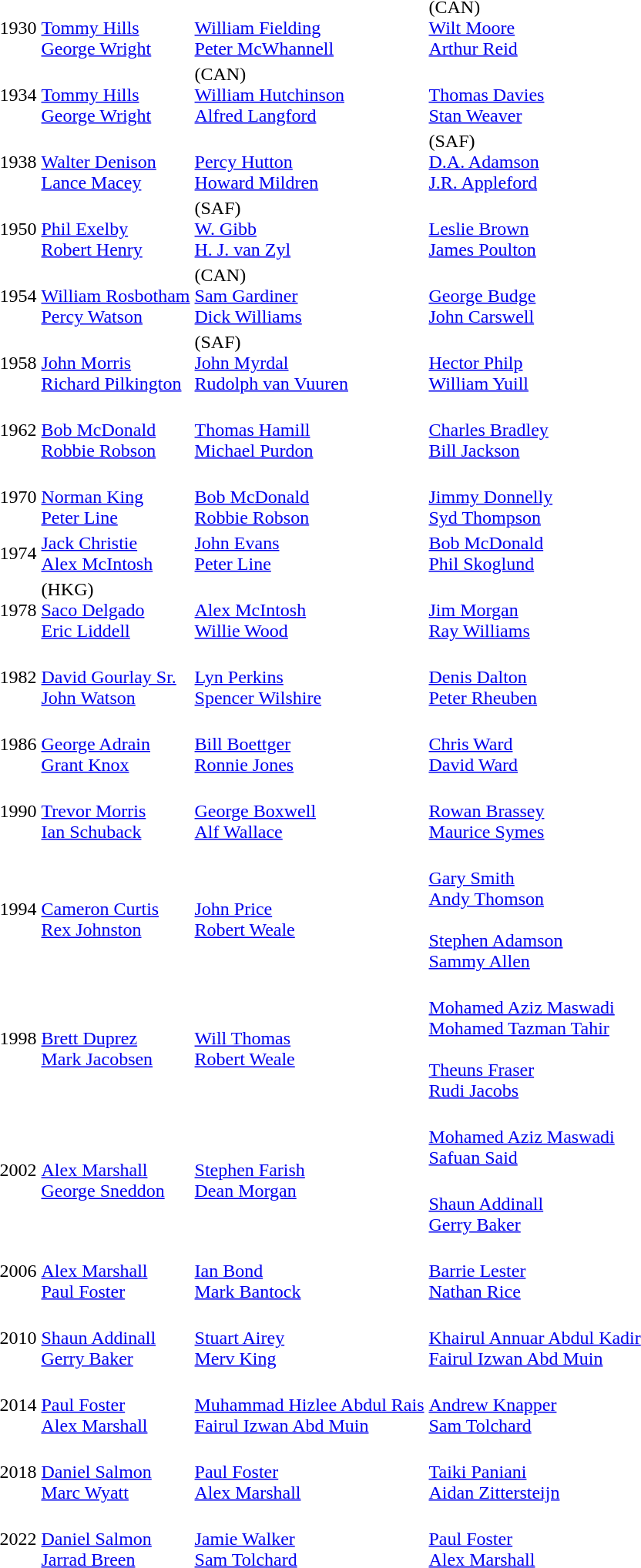<table>
<tr>
<td>1930<br></td>
<td><br><a href='#'>Tommy Hills</a><br><a href='#'>George Wright</a></td>
<td><br><a href='#'>William Fielding</a><br><a href='#'>Peter McWhannell</a></td>
<td> (CAN)<br><a href='#'>Wilt Moore</a><br><a href='#'>Arthur Reid</a></td>
</tr>
<tr>
<td>1934<br></td>
<td><br><a href='#'>Tommy Hills</a><br><a href='#'>George Wright</a></td>
<td> (CAN)<br><a href='#'>William Hutchinson</a><br><a href='#'>Alfred Langford</a></td>
<td><br><a href='#'>Thomas Davies</a><br><a href='#'>Stan Weaver</a></td>
</tr>
<tr>
<td>1938<br></td>
<td><br><a href='#'>Walter Denison</a><br><a href='#'>Lance Macey</a></td>
<td><br><a href='#'>Percy Hutton</a><br><a href='#'>Howard Mildren</a></td>
<td> (SAF)<br><a href='#'>D.A. Adamson</a><br><a href='#'>J.R. Appleford</a></td>
</tr>
<tr>
<td>1950<br></td>
<td><br><a href='#'>Phil Exelby</a><br><a href='#'>Robert Henry</a></td>
<td> (SAF)<br><a href='#'>W. Gibb</a><br><a href='#'>H. J. van Zyl</a></td>
<td><br><a href='#'>Leslie Brown</a><br><a href='#'>James Poulton</a></td>
</tr>
<tr>
<td>1954<br></td>
<td nowrap><br><a href='#'>William Rosbotham</a><br><a href='#'>Percy Watson</a></td>
<td nowrap> (CAN)<br><a href='#'>Sam Gardiner</a><br><a href='#'>Dick Williams</a></td>
<td nowrap><br><a href='#'>George Budge</a><br><a href='#'>John Carswell</a></td>
</tr>
<tr>
<td>1958<br></td>
<td><br><a href='#'>John Morris</a><br><a href='#'>Richard Pilkington</a></td>
<td> (SAF)<br><a href='#'>John Myrdal</a><br><a href='#'>Rudolph van Vuuren</a></td>
<td><br><a href='#'>Hector Philp</a><br><a href='#'>William Yuill</a></td>
</tr>
<tr>
<td>1962<br></td>
<td><br><a href='#'>Bob McDonald</a><br><a href='#'>Robbie Robson</a></td>
<td><br><a href='#'>Thomas Hamill</a><br><a href='#'>Michael Purdon</a></td>
<td><br><a href='#'>Charles Bradley</a><br><a href='#'>Bill Jackson</a></td>
</tr>
<tr>
<td>1970<br></td>
<td><br><a href='#'>Norman King</a><br><a href='#'>Peter Line</a></td>
<td><br><a href='#'>Bob McDonald</a><br><a href='#'>Robbie Robson</a></td>
<td><br><a href='#'>Jimmy Donnelly</a><br><a href='#'>Syd Thompson</a></td>
</tr>
<tr>
<td>1974<br></td>
<td> <a href='#'>Jack Christie</a><br><a href='#'>Alex McIntosh</a></td>
<td> <a href='#'>John Evans</a><br><a href='#'>Peter Line</a></td>
<td> <a href='#'>Bob McDonald</a><br><a href='#'>Phil Skoglund</a></td>
</tr>
<tr>
<td>1978<br></td>
<td> (HKG)<br><a href='#'>Saco Delgado</a><br><a href='#'>Eric Liddell</a></td>
<td><br><a href='#'>Alex McIntosh</a><br><a href='#'>Willie Wood</a></td>
<td><br><a href='#'>Jim Morgan</a><br><a href='#'>Ray Williams</a></td>
</tr>
<tr>
<td>1982<br></td>
<td><br><a href='#'>David Gourlay Sr.</a><br><a href='#'>John Watson</a></td>
<td><br><a href='#'>Lyn Perkins</a><br><a href='#'>Spencer Wilshire</a></td>
<td><br><a href='#'>Denis Dalton</a><br><a href='#'>Peter Rheuben</a></td>
</tr>
<tr>
<td>1986<br></td>
<td><br><a href='#'>George Adrain</a><br><a href='#'>Grant Knox</a></td>
<td><br><a href='#'>Bill Boettger</a><br><a href='#'>Ronnie Jones</a></td>
<td><br><a href='#'>Chris Ward</a><br><a href='#'>David Ward</a></td>
</tr>
<tr>
<td>1990<br></td>
<td><br><a href='#'>Trevor Morris</a><br><a href='#'>Ian Schuback</a></td>
<td><br><a href='#'>George Boxwell</a><br><a href='#'>Alf Wallace</a></td>
<td><br><a href='#'>Rowan Brassey</a><br><a href='#'>Maurice Symes</a></td>
</tr>
<tr>
<td>1994<br></td>
<td><br><a href='#'>Cameron Curtis</a><br><a href='#'>Rex Johnston</a></td>
<td><br><a href='#'>John Price</a><br><a href='#'>Robert Weale</a></td>
<td><br><a href='#'>Gary Smith</a><br><a href='#'>Andy Thomson</a><br><br><a href='#'>Stephen Adamson</a><br><a href='#'>Sammy Allen</a></td>
</tr>
<tr>
<td>1998<br></td>
<td><br><a href='#'>Brett Duprez</a><br><a href='#'>Mark Jacobsen</a></td>
<td><br><a href='#'>Will Thomas</a><br><a href='#'>Robert Weale</a></td>
<td><br><a href='#'>Mohamed Aziz Maswadi</a><br><a href='#'>Mohamed Tazman Tahir</a><br><br><a href='#'>Theuns Fraser</a><br><a href='#'>Rudi Jacobs</a></td>
</tr>
<tr>
<td rowspan=2>2002<br></td>
<td rowspan=2><br><a href='#'>Alex Marshall</a><br><a href='#'>George Sneddon</a></td>
<td rowspan=2><br><a href='#'>Stephen Farish</a><br><a href='#'>Dean Morgan</a></td>
<td><br><a href='#'>Mohamed Aziz Maswadi</a><br><a href='#'>Safuan Said</a></td>
</tr>
<tr>
<td><br><a href='#'>Shaun Addinall</a><br><a href='#'>Gerry Baker</a></td>
</tr>
<tr>
<td>2006<br></td>
<td><br><a href='#'>Alex Marshall</a><br><a href='#'>Paul Foster</a></td>
<td><br><a href='#'>Ian Bond</a><br><a href='#'>Mark Bantock</a></td>
<td><br><a href='#'>Barrie Lester</a><br><a href='#'>Nathan Rice</a></td>
</tr>
<tr>
<td>2010<br></td>
<td><br><a href='#'>Shaun Addinall</a><br><a href='#'>Gerry Baker</a></td>
<td><br><a href='#'>Stuart Airey</a><br><a href='#'>Merv King</a></td>
<td><br><a href='#'>Khairul Annuar Abdul Kadir</a><br><a href='#'>Fairul Izwan Abd Muin</a></td>
</tr>
<tr>
<td>2014<br></td>
<td><br><a href='#'>Paul Foster</a><br><a href='#'>Alex Marshall</a></td>
<td><br><a href='#'>Muhammad Hizlee Abdul Rais</a><br><a href='#'>Fairul Izwan Abd Muin</a></td>
<td><br><a href='#'>Andrew Knapper</a><br><a href='#'>Sam Tolchard</a></td>
</tr>
<tr>
<td>2018<br></td>
<td><br><a href='#'>Daniel Salmon</a><br><a href='#'>Marc Wyatt</a></td>
<td><br><a href='#'>Paul Foster</a><br><a href='#'>Alex Marshall</a></td>
<td><br><a href='#'>Taiki Paniani</a><br><a href='#'>Aidan Zittersteijn</a></td>
</tr>
<tr>
<td>2022<br></td>
<td><br><a href='#'>Daniel Salmon</a><br><a href='#'>Jarrad Breen</a></td>
<td><br><a href='#'>Jamie Walker</a><br><a href='#'>Sam Tolchard</a></td>
<td><br><a href='#'>Paul Foster</a><br><a href='#'>Alex Marshall</a></td>
</tr>
</table>
